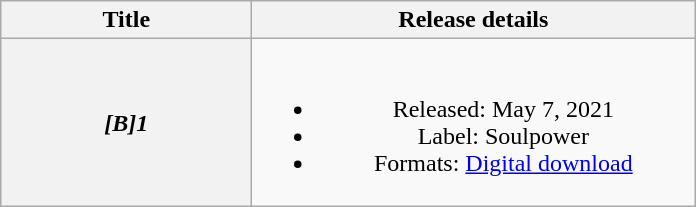<table class="wikitable plainrowheaders" style="text-align:center">
<tr>
<th scope="col" style="width:10em;">Title</th>
<th scope="col" style="width:18em;">Release details</th>
</tr>
<tr>
<th scope="row"><em>[B]1</em></th>
<td><br><ul><li>Released: May 7, 2021</li><li>Label: Soulpower</li><li>Formats: <a href='#'>Digital download</a></li></ul></td>
</tr>
</table>
